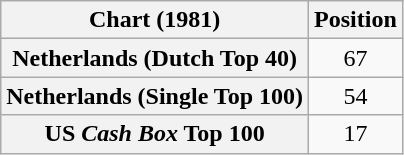<table class="wikitable sortable plainrowheaders" style="text-align:center">
<tr>
<th>Chart (1981)</th>
<th>Position</th>
</tr>
<tr>
<th scope="row">Netherlands (Dutch Top 40)</th>
<td>67</td>
</tr>
<tr>
<th scope="row">Netherlands (Single Top 100)</th>
<td>54</td>
</tr>
<tr>
<th scope="row">US <em>Cash Box</em> Top 100</th>
<td>17</td>
</tr>
</table>
